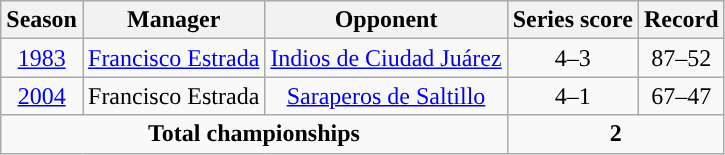<table class="wikitable plainrowheaders sortable" style="text-align:center;">
<tr>
<th scope="col">Season</th>
<th scope="col">Manager</th>
<th scope="col">Opponent</th>
<th scope="col">Series score</th>
<th scope="col">Record</th>
</tr>
<tr>
<td><a href='#'>1983</a></td>
<td><a href='#'>Francisco Estrada</a></td>
<td><a href='#'>Indios de Ciudad Juárez</a></td>
<td>4–3</td>
<td>87–52</td>
</tr>
<tr>
<td><a href='#'>2004</a></td>
<td>Francisco Estrada</td>
<td><a href='#'>Saraperos de Saltillo</a></td>
<td>4–1</td>
<td>67–47</td>
</tr>
<tr>
<td colspan="3"><strong>Total championships</strong></td>
<td colspan="2"><strong>2</strong></td>
</tr>
</table>
